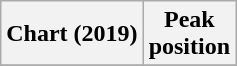<table class="wikitable sortable plainrowheaders" style="text-align:center">
<tr>
<th scope="col">Chart (2019)</th>
<th scope="col">Peak<br>position</th>
</tr>
<tr>
</tr>
</table>
